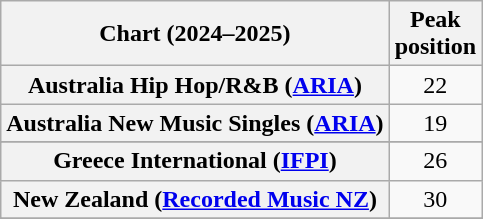<table class="wikitable sortable plainrowheaders" style="text-align:center">
<tr>
<th scope="col">Chart (2024–2025)</th>
<th scope="col">Peak<br>position</th>
</tr>
<tr>
<th scope="row">Australia Hip Hop/R&B (<a href='#'>ARIA</a>)</th>
<td>22</td>
</tr>
<tr>
<th scope="row">Australia New Music Singles (<a href='#'>ARIA</a>)</th>
<td>19</td>
</tr>
<tr>
</tr>
<tr>
</tr>
<tr>
<th scope="row">Greece International (<a href='#'>IFPI</a>)</th>
<td>26</td>
</tr>
<tr>
<th scope="row">New Zealand (<a href='#'>Recorded Music NZ</a>)</th>
<td>30</td>
</tr>
<tr>
</tr>
<tr>
</tr>
<tr>
</tr>
<tr>
</tr>
<tr>
</tr>
<tr>
</tr>
</table>
